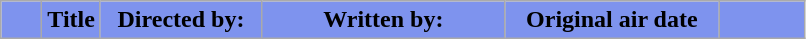<table class=wikitable style="background:#FFFFFF">
<tr>
<th style="background:#7E93EE; width:20px"></th>
<th style="background:#7E93EE">Title</th>
<th style="background:#7E93EE; width:100px">Directed by:</th>
<th style="background:#7E93EE; width:155px">Written by:</th>
<th style="background:#7E93EE; width:135px">Original air date</th>
<th style="background:#7E93EE; width:50px"><br>











</th>
</tr>
</table>
